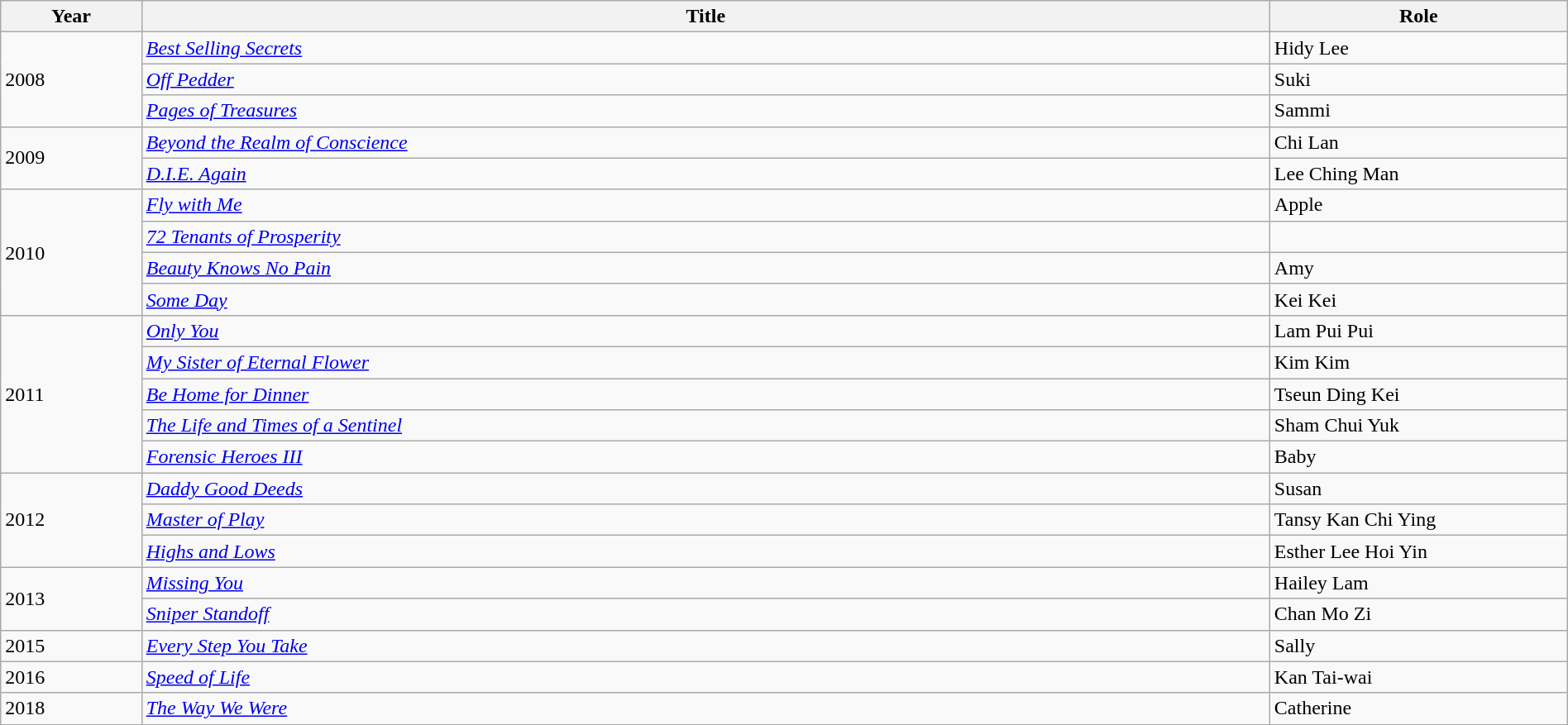<table class="wikitable" width="100%">
<tr>
<th style="width:9%">Year</th>
<th>Title</th>
<th style="width:19%">Role</th>
</tr>
<tr>
<td rowspan="3">2008</td>
<td><em><a href='#'>Best Selling Secrets</a></em></td>
<td>Hidy Lee</td>
</tr>
<tr>
<td><em><a href='#'>Off Pedder</a></em></td>
<td>Suki</td>
</tr>
<tr>
<td><em><a href='#'>Pages of Treasures</a></em></td>
<td>Sammi</td>
</tr>
<tr>
<td rowspan="2">2009</td>
<td><em><a href='#'>Beyond the Realm of Conscience</a></em></td>
<td>Chi Lan</td>
</tr>
<tr>
<td><em><a href='#'>D.I.E. Again</a></em></td>
<td>Lee Ching Man</td>
</tr>
<tr>
<td rowspan="4">2010</td>
<td><em><a href='#'>Fly with Me</a></em></td>
<td>Apple</td>
</tr>
<tr>
<td><em><a href='#'>72 Tenants of Prosperity</a></em></td>
<td></td>
</tr>
<tr>
<td><em><a href='#'>Beauty Knows No Pain</a></em></td>
<td>Amy</td>
</tr>
<tr>
<td><em><a href='#'>Some Day</a></em></td>
<td>Kei Kei</td>
</tr>
<tr>
<td rowspan="5">2011</td>
<td><em><a href='#'>Only You</a></em></td>
<td>Lam Pui Pui</td>
</tr>
<tr>
<td><em><a href='#'>My Sister of Eternal Flower</a></em></td>
<td>Kim Kim</td>
</tr>
<tr>
<td><em><a href='#'>Be Home for Dinner</a></em></td>
<td>Tseun Ding Kei</td>
</tr>
<tr>
<td><em><a href='#'>The Life and Times of a Sentinel</a></em></td>
<td>Sham Chui Yuk</td>
</tr>
<tr>
<td><em><a href='#'>Forensic Heroes III</a></em></td>
<td>Baby</td>
</tr>
<tr>
<td rowspan="3">2012</td>
<td><em><a href='#'>Daddy Good Deeds</a></em></td>
<td>Susan</td>
</tr>
<tr>
<td><em><a href='#'>Master of Play</a></em></td>
<td>Tansy Kan Chi Ying</td>
</tr>
<tr>
<td><em><a href='#'>Highs and Lows</a></em></td>
<td>Esther Lee Hoi Yin</td>
</tr>
<tr>
<td rowspan="2">2013</td>
<td><em><a href='#'>Missing You</a></em></td>
<td>Hailey Lam</td>
</tr>
<tr>
<td><em><a href='#'>Sniper Standoff</a></em></td>
<td>Chan Mo Zi</td>
</tr>
<tr>
<td>2015</td>
<td><em><a href='#'>Every Step You Take</a></em></td>
<td>Sally</td>
</tr>
<tr>
<td>2016</td>
<td><em><a href='#'>Speed of Life</a></em></td>
<td>Kan Tai-wai</td>
</tr>
<tr>
<td>2018</td>
<td><em><a href='#'>The Way We Were</a></em></td>
<td>Catherine</td>
</tr>
</table>
